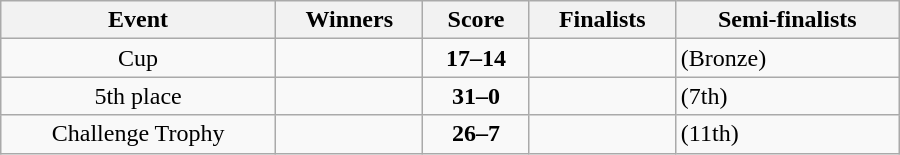<table class="wikitable" width=600 style="text-align: center">
<tr>
<th>Event</th>
<th>Winners</th>
<th>Score</th>
<th>Finalists</th>
<th>Semi-finalists</th>
</tr>
<tr>
<td>Cup</td>
<td align=left><strong></strong></td>
<td><strong>17–14</strong></td>
<td align=left></td>
<td align=left> (Bronze)<br></td>
</tr>
<tr>
<td>5th place</td>
<td align=left><strong></strong></td>
<td><strong>31–0</strong></td>
<td align=left></td>
<td align=left> (7th)<br></td>
</tr>
<tr>
<td>Challenge Trophy</td>
<td align=left><strong></strong></td>
<td><strong>26–7</strong></td>
<td align=left></td>
<td align=left> (11th)<br></td>
</tr>
</table>
